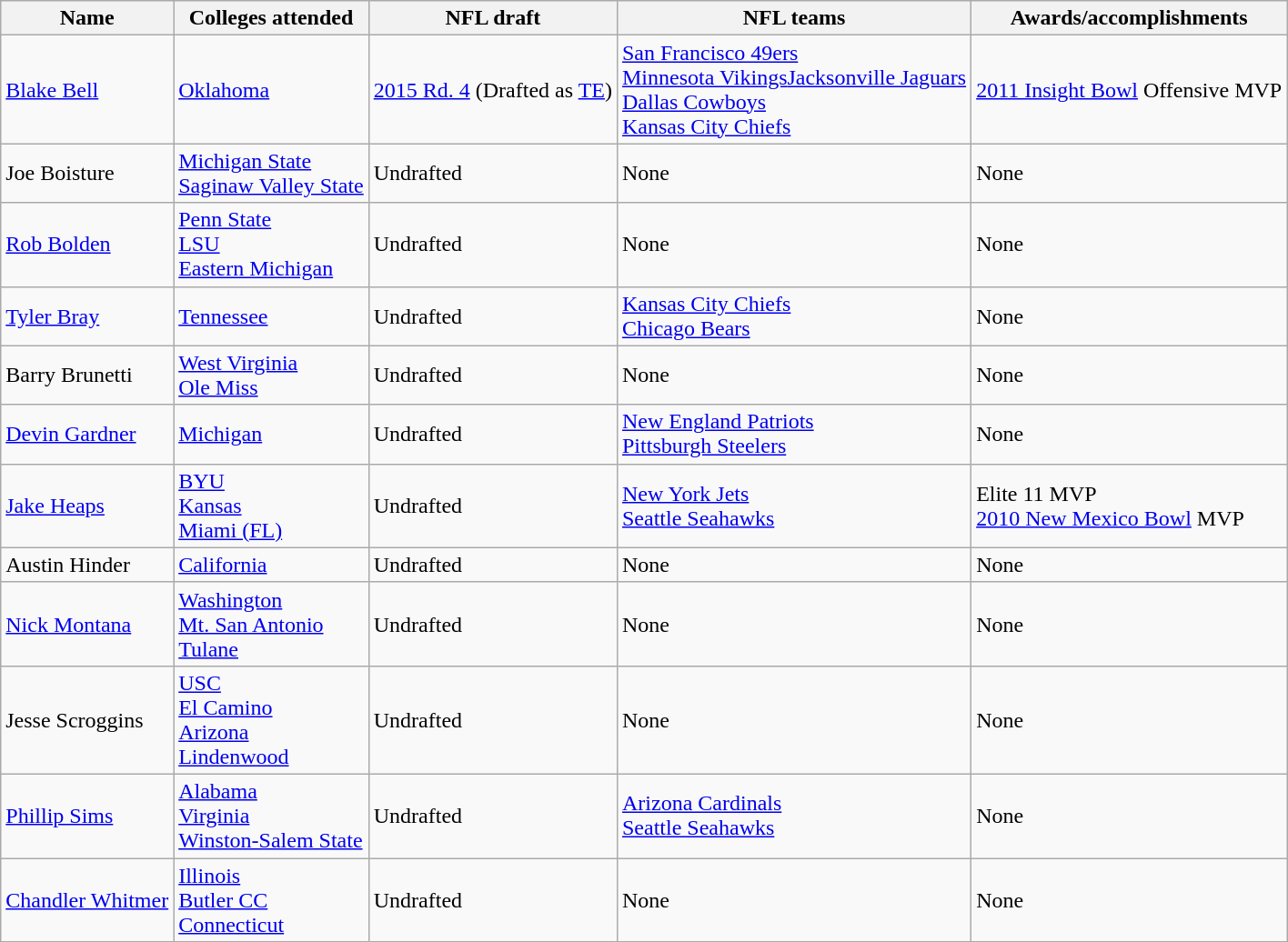<table class="wikitable">
<tr>
<th>Name</th>
<th>Colleges attended</th>
<th>NFL draft</th>
<th>NFL teams</th>
<th>Awards/accomplishments</th>
</tr>
<tr>
<td><a href='#'>Blake Bell</a></td>
<td><a href='#'>Oklahoma</a></td>
<td><a href='#'>2015 Rd. 4</a> (Drafted as <a href='#'>TE</a>)</td>
<td><a href='#'>San Francisco 49ers</a><br><a href='#'>Minnesota Vikings</a><a href='#'>Jacksonville Jaguars</a><br><a href='#'>Dallas Cowboys</a><br><a href='#'>Kansas City Chiefs</a></td>
<td><a href='#'>2011 Insight Bowl</a> Offensive MVP</td>
</tr>
<tr>
<td>Joe Boisture</td>
<td><a href='#'>Michigan State</a><br><a href='#'>Saginaw Valley State</a></td>
<td>Undrafted</td>
<td>None</td>
<td>None</td>
</tr>
<tr>
<td><a href='#'>Rob Bolden</a></td>
<td><a href='#'>Penn State</a><br><a href='#'>LSU</a><br><a href='#'>Eastern Michigan</a></td>
<td>Undrafted</td>
<td>None</td>
<td>None</td>
</tr>
<tr>
<td><a href='#'>Tyler Bray</a></td>
<td><a href='#'>Tennessee</a></td>
<td>Undrafted</td>
<td><a href='#'>Kansas City Chiefs</a><br><a href='#'>Chicago Bears</a></td>
<td>None</td>
</tr>
<tr>
<td>Barry Brunetti</td>
<td><a href='#'>West Virginia</a><br><a href='#'>Ole Miss</a></td>
<td>Undrafted</td>
<td>None</td>
<td>None</td>
</tr>
<tr>
<td><a href='#'>Devin Gardner</a></td>
<td><a href='#'>Michigan</a></td>
<td>Undrafted</td>
<td><a href='#'>New England Patriots</a><br><a href='#'>Pittsburgh Steelers</a></td>
<td>None</td>
</tr>
<tr>
<td><a href='#'>Jake Heaps</a></td>
<td><a href='#'>BYU</a><br><a href='#'>Kansas</a><br><a href='#'>Miami (FL)</a></td>
<td>Undrafted</td>
<td><a href='#'>New York Jets</a><br><a href='#'>Seattle Seahawks</a></td>
<td>Elite 11 MVP<br><a href='#'>2010 New Mexico Bowl</a> MVP</td>
</tr>
<tr>
<td>Austin Hinder</td>
<td><a href='#'>California</a></td>
<td>Undrafted</td>
<td>None</td>
<td>None</td>
</tr>
<tr>
<td><a href='#'>Nick Montana</a></td>
<td><a href='#'>Washington</a><br><a href='#'>Mt. San Antonio</a><br><a href='#'>Tulane</a></td>
<td>Undrafted</td>
<td>None</td>
<td>None</td>
</tr>
<tr>
<td>Jesse Scroggins</td>
<td><a href='#'>USC</a><br><a href='#'>El Camino</a><br><a href='#'>Arizona</a><br><a href='#'>Lindenwood</a></td>
<td>Undrafted</td>
<td>None</td>
<td>None</td>
</tr>
<tr>
<td><a href='#'>Phillip Sims</a></td>
<td><a href='#'>Alabama</a><br><a href='#'>Virginia</a><br><a href='#'>Winston-Salem State</a></td>
<td>Undrafted</td>
<td><a href='#'>Arizona Cardinals</a><br><a href='#'>Seattle Seahawks</a></td>
<td>None</td>
</tr>
<tr>
<td><a href='#'>Chandler Whitmer</a></td>
<td><a href='#'>Illinois</a><br><a href='#'>Butler CC</a><br><a href='#'>Connecticut</a></td>
<td>Undrafted</td>
<td>None</td>
<td>None</td>
</tr>
</table>
